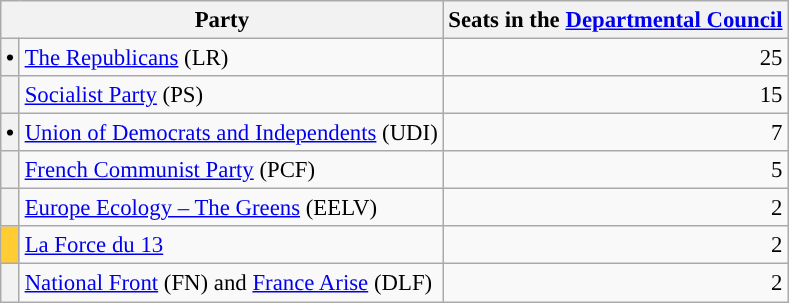<table class="wikitable" style="font-size: 95%;">
<tr>
<th colspan=2>Party</th>
<th>Seats in the <a href='#'>Departmental Council</a></th>
</tr>
<tr>
<th style="background-color: "><span>•</span></th>
<td><a href='#'>The Republicans</a> (LR)</td>
<td align="right">25</td>
</tr>
<tr>
<th style="background-color: "></th>
<td><a href='#'>Socialist Party</a> (PS)</td>
<td align="right">15</td>
</tr>
<tr>
<th style="background-color: "><span>•</span></th>
<td><a href='#'>Union of Democrats and Independents</a> (UDI)</td>
<td align="right">7</td>
</tr>
<tr>
<th style="background-color: "></th>
<td><a href='#'>French Communist Party</a> (PCF)</td>
<td align="right">5</td>
</tr>
<tr>
<th style="background-color: "></th>
<td><a href='#'>Europe Ecology – The Greens</a> (EELV)</td>
<td align="right">2</td>
</tr>
<tr>
<th style="background-color: #ffcc33"></th>
<td><a href='#'>La Force du 13</a></td>
<td align="right">2</td>
</tr>
<tr>
<th style="background-color: "></th>
<td><a href='#'>National Front</a> (FN) and <a href='#'>France Arise</a> (DLF)</td>
<td align="right">2</td>
</tr>
</table>
